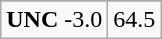<table class="wikitable">
<tr align="center">
</tr>
<tr align="center">
<td><strong>UNC</strong> -3.0</td>
<td>64.5</td>
</tr>
</table>
